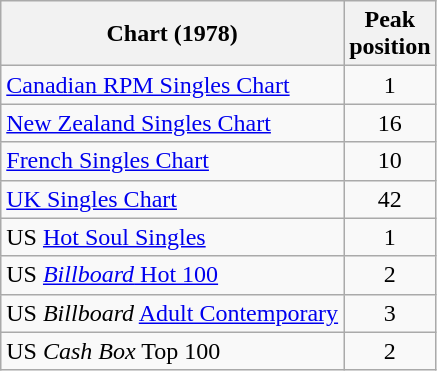<table class="wikitable sortable">
<tr>
<th style="text-align:center;">Chart (1978)</th>
<th style="text-align:center;">Peak<br>position</th>
</tr>
<tr>
<td><a href='#'>Canadian RPM Singles Chart</a></td>
<td style="text-align:center;">1</td>
</tr>
<tr>
<td><a href='#'>New Zealand Singles Chart</a></td>
<td style="text-align:center;">16</td>
</tr>
<tr>
<td><a href='#'>French Singles Chart</a></td>
<td style="text-align:center;">10</td>
</tr>
<tr>
<td><a href='#'>UK Singles Chart</a></td>
<td style="text-align:center;">42</td>
</tr>
<tr>
<td>US <a href='#'>Hot Soul Singles</a></td>
<td style="text-align:center;">1</td>
</tr>
<tr>
<td>US <a href='#'><em>Billboard</em> Hot 100</a></td>
<td style="text-align:center;">2</td>
</tr>
<tr>
<td>US <em>Billboard</em> <a href='#'>Adult Contemporary</a></td>
<td style="text-align:center;">3</td>
</tr>
<tr>
<td>US <em>Cash Box</em> Top 100</td>
<td style="text-align:center;">2</td>
</tr>
</table>
